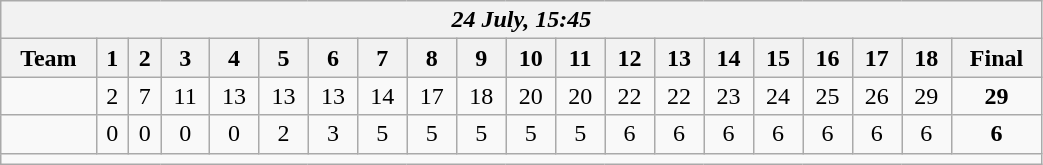<table class=wikitable style="text-align:center; width: 55%">
<tr>
<th colspan=20><em>24 July, 15:45</em></th>
</tr>
<tr>
<th>Team</th>
<th>1</th>
<th>2</th>
<th>3</th>
<th>4</th>
<th>5</th>
<th>6</th>
<th>7</th>
<th>8</th>
<th>9</th>
<th>10</th>
<th>11</th>
<th>12</th>
<th>13</th>
<th>14</th>
<th>15</th>
<th>16</th>
<th>17</th>
<th>18</th>
<th>Final</th>
</tr>
<tr>
<td align=left><strong></strong></td>
<td>2</td>
<td>7</td>
<td>11</td>
<td>13</td>
<td>13</td>
<td>13</td>
<td>14</td>
<td>17</td>
<td>18</td>
<td>20</td>
<td>20</td>
<td>22</td>
<td>22</td>
<td>23</td>
<td>24</td>
<td>25</td>
<td>26</td>
<td>29</td>
<td><strong>29</strong></td>
</tr>
<tr>
<td align=left></td>
<td>0</td>
<td>0</td>
<td>0</td>
<td>0</td>
<td>2</td>
<td>3</td>
<td>5</td>
<td>5</td>
<td>5</td>
<td>5</td>
<td>5</td>
<td>6</td>
<td>6</td>
<td>6</td>
<td>6</td>
<td>6</td>
<td>6</td>
<td>6</td>
<td><strong>6</strong></td>
</tr>
<tr>
<td colspan=20></td>
</tr>
</table>
